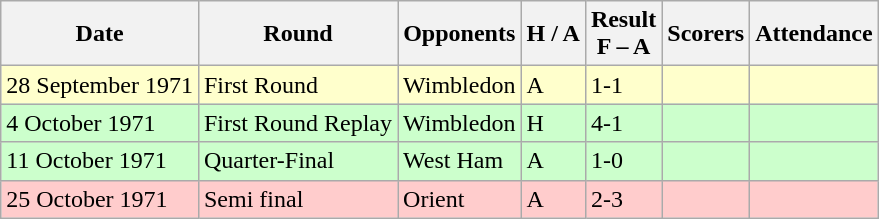<table class="wikitable">
<tr>
<th>Date</th>
<th>Round</th>
<th>Opponents</th>
<th>H / A</th>
<th>Result<br>F – A</th>
<th>Scorers</th>
<th>Attendance</th>
</tr>
<tr bgcolor="#FFFFCC">
<td>28 September 1971</td>
<td>First Round</td>
<td>Wimbledon</td>
<td>A</td>
<td>1-1</td>
<td></td>
<td></td>
</tr>
<tr bgcolor="#ccffcc">
<td>4 October 1971</td>
<td>First Round Replay</td>
<td>Wimbledon</td>
<td>H</td>
<td>4-1</td>
<td></td>
<td></td>
</tr>
<tr bgcolor="#ccffcc">
<td>11 October 1971</td>
<td>Quarter-Final</td>
<td>West Ham</td>
<td>A</td>
<td>1-0</td>
<td></td>
<td></td>
</tr>
<tr bgcolor="#ffcccc">
<td>25 October 1971</td>
<td>Semi final</td>
<td>Orient</td>
<td>A</td>
<td>2-3</td>
<td></td>
<td></td>
</tr>
</table>
